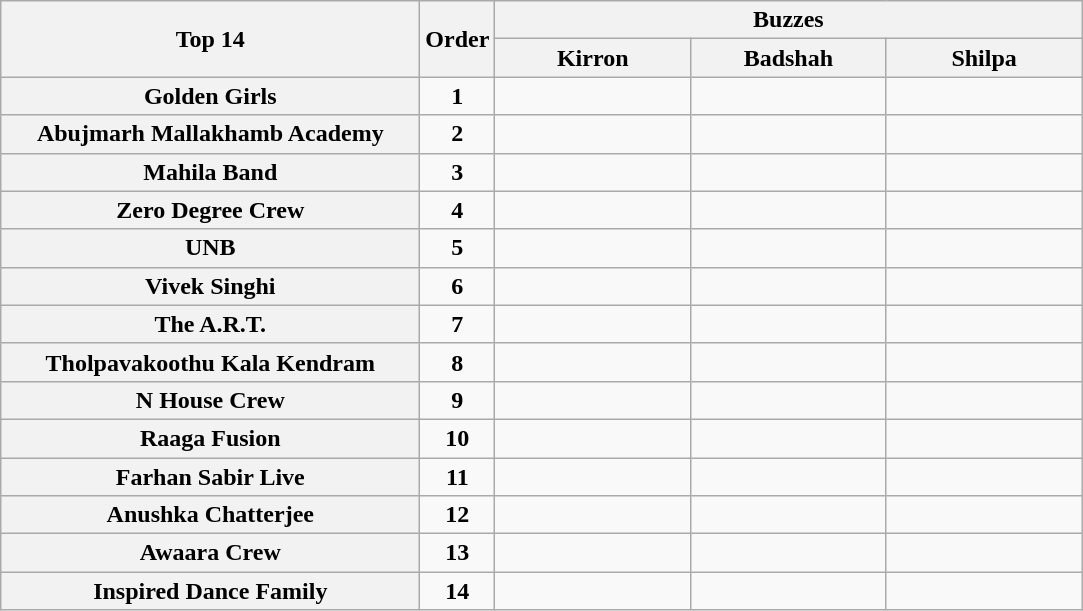<table class="wikitable plainrowheaders sortable" style="text-align:center;">
<tr>
<th rowspan="2" class="unsortable" scope="col" style="width:17em;">Top 14</th>
<th rowspan="2" scope="col" style="width:1em;">Order</th>
<th colspan="3" class="unsortable" scope="col" style="width:24em;">Buzzes</th>
</tr>
<tr>
<th class="unsortable" scope="col" style="width:6em;">Kirron</th>
<th class="unsortable" scope="col" style="width:6em;">Badshah</th>
<th class="unsortable" scope="col" style="width:6em;">Shilpa</th>
</tr>
<tr>
<th>Golden Girls</th>
<td><strong>1</strong></td>
<td style="text-align:center;"></td>
<td style="text-align:center;"></td>
<td style="text-align:center;"></td>
</tr>
<tr>
<th>Abujmarh Mallakhamb Academy</th>
<td><strong>2</strong></td>
<td></td>
<td></td>
<td></td>
</tr>
<tr>
<th>Mahila Band</th>
<td><strong>3</strong></td>
<td></td>
<td></td>
<td></td>
</tr>
<tr>
<th>Zero Degree Crew</th>
<td><strong>4</strong></td>
<td></td>
<td></td>
<td></td>
</tr>
<tr>
<th>UNB</th>
<td><strong>5</strong></td>
<td></td>
<td></td>
<td></td>
</tr>
<tr>
<th>Vivek Singhi</th>
<td><strong>6</strong></td>
<td></td>
<td></td>
<td></td>
</tr>
<tr>
<th>The A.R.T.</th>
<td><strong>7</strong></td>
<td></td>
<td></td>
<td></td>
</tr>
<tr>
<th>Tholpavakoothu Kala Kendram</th>
<td><strong>8</strong></td>
<td></td>
<td></td>
<td></td>
</tr>
<tr>
<th>N House Crew</th>
<td><strong>9</strong></td>
<td></td>
<td></td>
<td></td>
</tr>
<tr>
<th>Raaga Fusion</th>
<td><strong>10</strong></td>
<td></td>
<td></td>
<td></td>
</tr>
<tr>
<th>Farhan Sabir Live</th>
<td><strong>11</strong></td>
<td></td>
<td></td>
<td></td>
</tr>
<tr>
<th>Anushka Chatterjee</th>
<td><strong>12</strong></td>
<td></td>
<td></td>
<td></td>
</tr>
<tr>
<th>Awaara Crew</th>
<td><strong>13</strong></td>
<td></td>
<td></td>
<td></td>
</tr>
<tr>
<th>Inspired Dance Family</th>
<td><strong>14</strong></td>
<td></td>
<td></td>
<td></td>
</tr>
</table>
